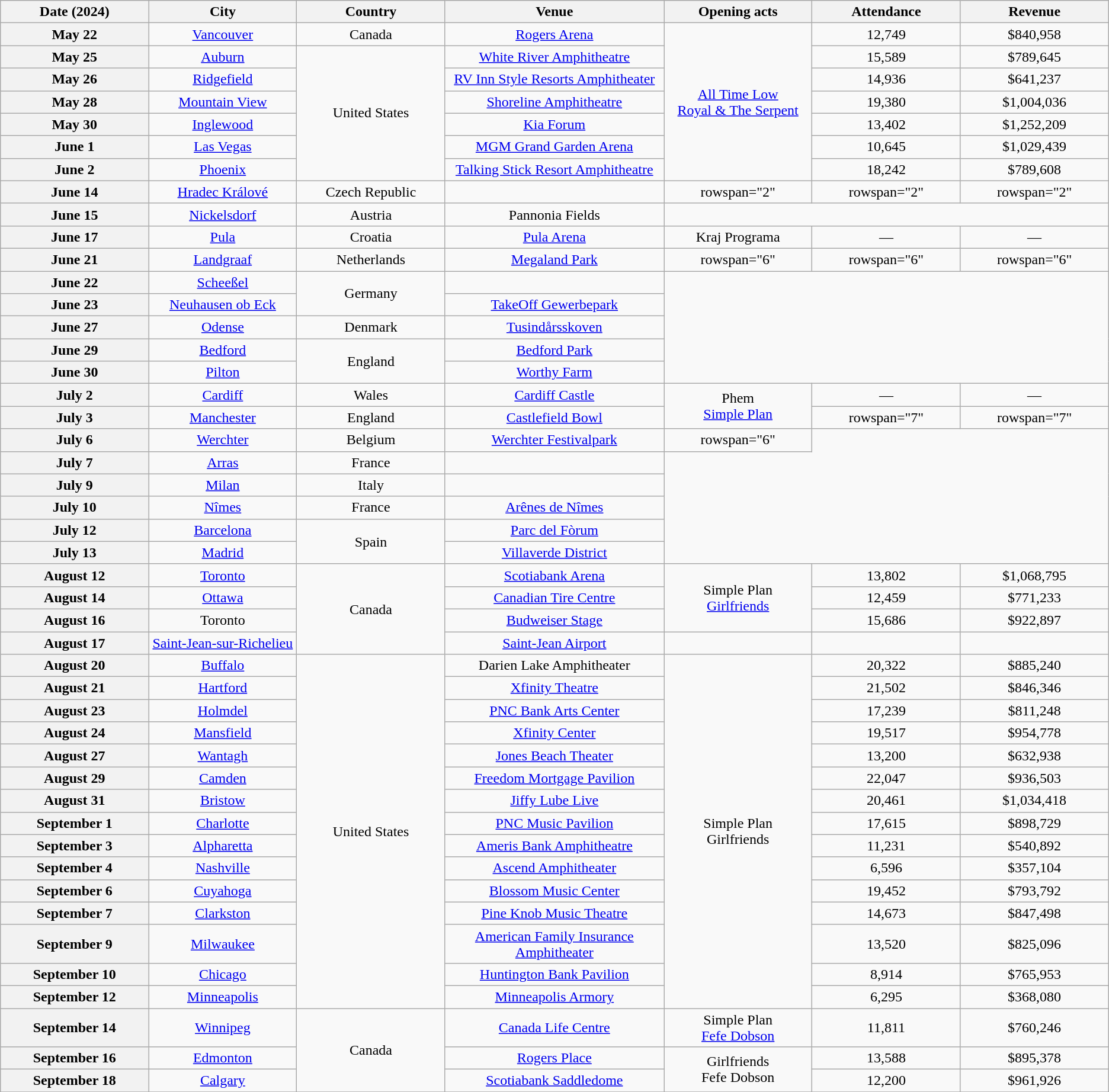<table class="wikitable plainrowheaders" style="text-align:center;">
<tr>
<th scope="col" style="width:10em;">Date (2024)</th>
<th scope="col" style="width:10em;">City</th>
<th scope="col" style="width:10em;">Country</th>
<th scope="col" style="width:15em;">Venue</th>
<th scope="col" style="width:10em;">Opening acts</th>
<th scope="col" style="width:10em;">Attendance</th>
<th scope="col" style="width:10em;">Revenue</th>
</tr>
<tr>
<th scope="row" style="text-align:center;">May 22</th>
<td><a href='#'>Vancouver</a></td>
<td>Canada</td>
<td><a href='#'>Rogers Arena</a></td>
<td rowspan="7"><a href='#'>All Time Low</a><br><a href='#'>Royal & The Serpent</a></td>
<td>12,749</td>
<td>$840,958</td>
</tr>
<tr>
<th scope="row" style="text-align:center;">May 25</th>
<td><a href='#'>Auburn</a></td>
<td rowspan="6">United States</td>
<td><a href='#'>White River Amphitheatre</a></td>
<td>15,589</td>
<td>$789,645</td>
</tr>
<tr>
<th scope="row" style="text-align:center;">May 26</th>
<td><a href='#'>Ridgefield</a></td>
<td><a href='#'>RV Inn Style Resorts Amphitheater</a></td>
<td>14,936</td>
<td>$641,237</td>
</tr>
<tr>
<th scope="row" style="text-align:center;">May 28</th>
<td><a href='#'>Mountain View</a></td>
<td><a href='#'>Shoreline Amphitheatre</a></td>
<td>19,380</td>
<td>$1,004,036</td>
</tr>
<tr>
<th scope="row" style="text-align:center;">May 30</th>
<td><a href='#'>Inglewood</a></td>
<td><a href='#'>Kia Forum</a></td>
<td>13,402</td>
<td>$1,252,209</td>
</tr>
<tr>
<th scope="row" style="text-align:center;">June 1</th>
<td><a href='#'>Las Vegas</a></td>
<td><a href='#'>MGM Grand Garden Arena</a></td>
<td>10,645</td>
<td>$1,029,439</td>
</tr>
<tr>
<th scope="row" style="text-align:center;">June 2</th>
<td><a href='#'>Phoenix</a></td>
<td><a href='#'>Talking Stick Resort Amphitheatre</a></td>
<td>18,242</td>
<td>$789,608</td>
</tr>
<tr>
<th scope="row" style="text-align:center;">June 14</th>
<td><a href='#'>Hradec Králové</a></td>
<td>Czech Republic</td>
<td></td>
<td>rowspan="2" </td>
<td>rowspan="2" </td>
<td>rowspan="2" </td>
</tr>
<tr>
<th scope="row" style="text-align:center;">June 15</th>
<td><a href='#'>Nickelsdorf</a></td>
<td>Austria</td>
<td>Pannonia Fields</td>
</tr>
<tr>
<th scope="row" style="text-align:center;">June 17</th>
<td><a href='#'>Pula</a></td>
<td>Croatia</td>
<td><a href='#'>Pula Arena</a></td>
<td>Kraj Programa</td>
<td>—</td>
<td>—</td>
</tr>
<tr>
<th scope="row" style="text-align:center;">June 21</th>
<td><a href='#'>Landgraaf</a></td>
<td>Netherlands</td>
<td><a href='#'>Megaland Park</a></td>
<td>rowspan="6" </td>
<td>rowspan="6" </td>
<td>rowspan="6" </td>
</tr>
<tr>
<th scope="row" style="text-align:center;">June 22</th>
<td><a href='#'>Scheeßel</a></td>
<td rowspan="2">Germany</td>
<td></td>
</tr>
<tr>
<th scope="row" style="text-align:center;">June 23</th>
<td><a href='#'>Neuhausen ob Eck</a></td>
<td><a href='#'>TakeOff Gewerbepark</a></td>
</tr>
<tr>
<th scope="row" style="text-align:center;">June 27</th>
<td><a href='#'>Odense</a></td>
<td>Denmark</td>
<td><a href='#'>Tusindårsskoven</a></td>
</tr>
<tr>
<th scope="row" style="text-align:center;">June 29</th>
<td><a href='#'>Bedford</a></td>
<td rowspan="2">England</td>
<td><a href='#'>Bedford Park</a></td>
</tr>
<tr>
<th scope="row" style="text-align:center;">June 30</th>
<td><a href='#'>Pilton</a></td>
<td><a href='#'>Worthy Farm</a></td>
</tr>
<tr>
<th scope="row" style="text-align:center;">July 2</th>
<td><a href='#'>Cardiff</a></td>
<td>Wales</td>
<td><a href='#'>Cardiff Castle</a></td>
<td rowspan="2">Phem<br><a href='#'>Simple Plan</a></td>
<td>—</td>
<td>—</td>
</tr>
<tr>
<th scope="row" style="text-align:center;">July 3</th>
<td><a href='#'>Manchester</a></td>
<td>England</td>
<td><a href='#'>Castlefield Bowl</a></td>
<td>rowspan="7" </td>
<td>rowspan="7" </td>
</tr>
<tr>
<th scope="row" style="text-align:center;">July 6</th>
<td><a href='#'>Werchter</a></td>
<td>Belgium</td>
<td><a href='#'>Werchter Festivalpark</a></td>
<td>rowspan="6" </td>
</tr>
<tr>
<th scope="row" style="text-align:center;">July 7</th>
<td><a href='#'>Arras</a></td>
<td>France</td>
<td></td>
</tr>
<tr>
<th scope="row" style="text-align:center;">July 9</th>
<td><a href='#'>Milan</a></td>
<td>Italy</td>
<td></td>
</tr>
<tr>
<th scope="row" style="text-align:center;">July 10</th>
<td><a href='#'>Nîmes</a></td>
<td>France</td>
<td><a href='#'>Arênes de Nîmes</a></td>
</tr>
<tr>
<th scope="row" style="text-align:center;">July 12</th>
<td><a href='#'>Barcelona</a></td>
<td rowspan="2">Spain</td>
<td><a href='#'>Parc del Fòrum</a></td>
</tr>
<tr>
<th scope="row" style="text-align:center;">July 13</th>
<td><a href='#'>Madrid</a></td>
<td><a href='#'>Villaverde District</a></td>
</tr>
<tr>
<th scope="row" style="text-align:center;">August 12</th>
<td><a href='#'>Toronto</a></td>
<td rowspan="4">Canada</td>
<td><a href='#'>Scotiabank Arena</a></td>
<td rowspan="3">Simple Plan<br><a href='#'>Girlfriends</a></td>
<td>13,802</td>
<td>$1,068,795</td>
</tr>
<tr>
<th scope="row" style="text-align:center;">August 14</th>
<td><a href='#'>Ottawa</a></td>
<td><a href='#'>Canadian Tire Centre</a></td>
<td>12,459</td>
<td>$771,233</td>
</tr>
<tr>
<th scope="row" style="text-align:center;">August 16</th>
<td>Toronto</td>
<td><a href='#'>Budweiser Stage</a></td>
<td>15,686</td>
<td>$922,897</td>
</tr>
<tr>
<th scope="row" style="text-align:center;">August 17</th>
<td><a href='#'>Saint-Jean-sur-Richelieu</a></td>
<td><a href='#'>Saint-Jean Airport</a></td>
<td></td>
<td></td>
<td></td>
</tr>
<tr>
<th scope="row" style="text-align:center;">August 20</th>
<td><a href='#'>Buffalo</a></td>
<td rowspan="15">United States</td>
<td>Darien Lake Amphitheater</td>
<td rowspan="15">Simple Plan<br>Girlfriends</td>
<td>20,322</td>
<td>$885,240</td>
</tr>
<tr>
<th scope="row" style="text-align:center;">August 21</th>
<td><a href='#'>Hartford</a></td>
<td><a href='#'>Xfinity Theatre</a></td>
<td>21,502</td>
<td>$846,346</td>
</tr>
<tr>
<th scope="row" style="text-align:center;">August 23</th>
<td><a href='#'>Holmdel</a></td>
<td><a href='#'>PNC Bank Arts Center</a></td>
<td>17,239</td>
<td>$811,248</td>
</tr>
<tr>
<th scope="row" style="text-align:center;">August 24</th>
<td><a href='#'>Mansfield</a></td>
<td><a href='#'>Xfinity Center</a></td>
<td>19,517</td>
<td>$954,778</td>
</tr>
<tr>
<th scope="row" style="text-align:center;">August 27</th>
<td><a href='#'>Wantagh</a></td>
<td><a href='#'>Jones Beach Theater</a></td>
<td>13,200</td>
<td>$632,938</td>
</tr>
<tr>
<th scope="row" style="text-align:center;">August 29</th>
<td><a href='#'>Camden</a></td>
<td><a href='#'>Freedom Mortgage Pavilion</a></td>
<td>22,047</td>
<td>$936,503</td>
</tr>
<tr>
<th scope="row" style="text-align:center;">August 31</th>
<td><a href='#'>Bristow</a></td>
<td><a href='#'>Jiffy Lube Live</a></td>
<td>20,461</td>
<td>$1,034,418</td>
</tr>
<tr>
<th scope="row" style="text-align:center;">September 1</th>
<td><a href='#'>Charlotte</a></td>
<td><a href='#'>PNC Music Pavilion</a></td>
<td>17,615</td>
<td>$898,729</td>
</tr>
<tr>
<th scope="row" style="text-align:center;">September 3</th>
<td><a href='#'>Alpharetta</a></td>
<td><a href='#'>Ameris Bank Amphitheatre</a></td>
<td>11,231</td>
<td>$540,892</td>
</tr>
<tr>
<th scope="row" style="text-align:center;">September 4</th>
<td><a href='#'>Nashville</a></td>
<td><a href='#'>Ascend Amphitheater</a></td>
<td>6,596</td>
<td>$357,104</td>
</tr>
<tr>
<th scope="row" style="text-align:center;">September 6</th>
<td><a href='#'>Cuyahoga</a></td>
<td><a href='#'>Blossom Music Center</a></td>
<td>19,452</td>
<td>$793,792</td>
</tr>
<tr>
<th scope="row" style="text-align:center;">September 7</th>
<td><a href='#'>Clarkston</a></td>
<td><a href='#'>Pine Knob Music Theatre</a></td>
<td>14,673</td>
<td>$847,498</td>
</tr>
<tr>
<th scope="row" style="text-align:center;">September 9</th>
<td><a href='#'>Milwaukee</a></td>
<td><a href='#'>American Family Insurance Amphitheater</a></td>
<td>13,520</td>
<td>$825,096</td>
</tr>
<tr>
<th scope="row" style="text-align:center;">September 10</th>
<td><a href='#'>Chicago</a></td>
<td><a href='#'>Huntington Bank Pavilion</a></td>
<td>8,914</td>
<td>$765,953</td>
</tr>
<tr>
<th scope="row" style="text-align:center;">September 12</th>
<td><a href='#'>Minneapolis</a></td>
<td><a href='#'>Minneapolis Armory</a></td>
<td>6,295</td>
<td>$368,080</td>
</tr>
<tr>
<th scope="row" style="text-align:center;">September 14</th>
<td><a href='#'>Winnipeg</a></td>
<td rowspan="3">Canada</td>
<td><a href='#'>Canada Life Centre</a></td>
<td>Simple Plan<br><a href='#'>Fefe Dobson</a></td>
<td>11,811</td>
<td>$760,246</td>
</tr>
<tr>
<th scope="row" style="text-align:center;">September 16</th>
<td><a href='#'>Edmonton</a></td>
<td><a href='#'>Rogers Place</a></td>
<td rowspan="2">Girlfriends<br>Fefe Dobson</td>
<td>13,588</td>
<td>$895,378</td>
</tr>
<tr>
<th scope="row" style="text-align:center;">September 18</th>
<td><a href='#'>Calgary</a></td>
<td><a href='#'>Scotiabank Saddledome</a></td>
<td>12,200</td>
<td>$961,926</td>
</tr>
<tr>
</tr>
</table>
